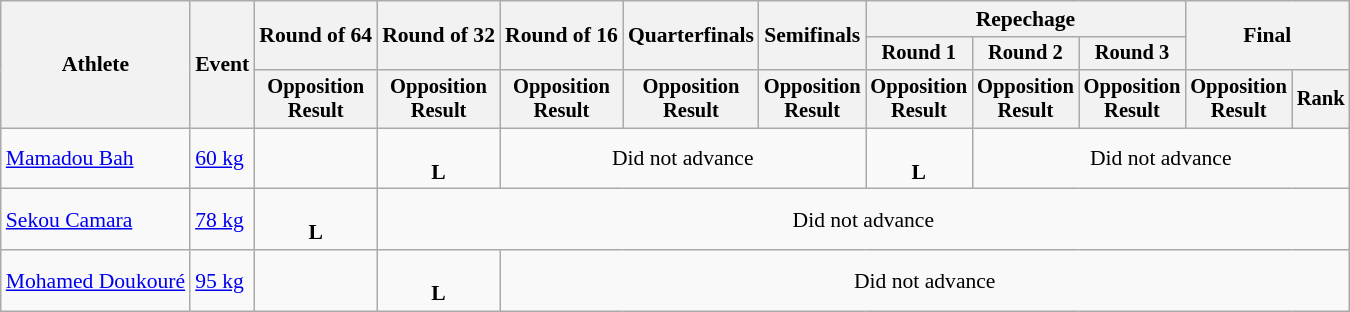<table class="wikitable" style="font-size:90%">
<tr>
<th rowspan="3">Athlete</th>
<th rowspan="3">Event</th>
<th rowspan="2">Round of 64</th>
<th rowspan="2">Round of 32</th>
<th rowspan="2">Round of 16</th>
<th rowspan="2">Quarterfinals</th>
<th rowspan="2">Semifinals</th>
<th colspan=3>Repechage</th>
<th rowspan="2" colspan=2>Final</th>
</tr>
<tr style="font-size:95%">
<th>Round 1</th>
<th>Round 2</th>
<th>Round 3</th>
</tr>
<tr style="font-size:95%">
<th>Opposition<br>Result</th>
<th>Opposition<br>Result</th>
<th>Opposition<br>Result</th>
<th>Opposition<br>Result</th>
<th>Opposition<br>Result</th>
<th>Opposition<br>Result</th>
<th>Opposition<br>Result</th>
<th>Opposition<br>Result</th>
<th>Opposition<br>Result</th>
<th>Rank</th>
</tr>
<tr align=center>
<td align=left><a href='#'>Mamadou Bah</a></td>
<td align=left><a href='#'>60 kg</a></td>
<td></td>
<td><br><strong>L</strong></td>
<td colspan=3>Did not advance</td>
<td><br><strong>L</strong></td>
<td colspan=4>Did not advance</td>
</tr>
<tr align=center>
<td align=left><a href='#'>Sekou Camara</a></td>
<td align=left><a href='#'>78 kg</a></td>
<td><br><strong>L</strong></td>
<td colspan=9>Did not advance</td>
</tr>
<tr align=center>
<td align=left><a href='#'>Mohamed Doukouré</a></td>
<td align=left><a href='#'>95 kg</a></td>
<td></td>
<td><br><strong>L</strong></td>
<td colspan=8>Did not advance</td>
</tr>
</table>
